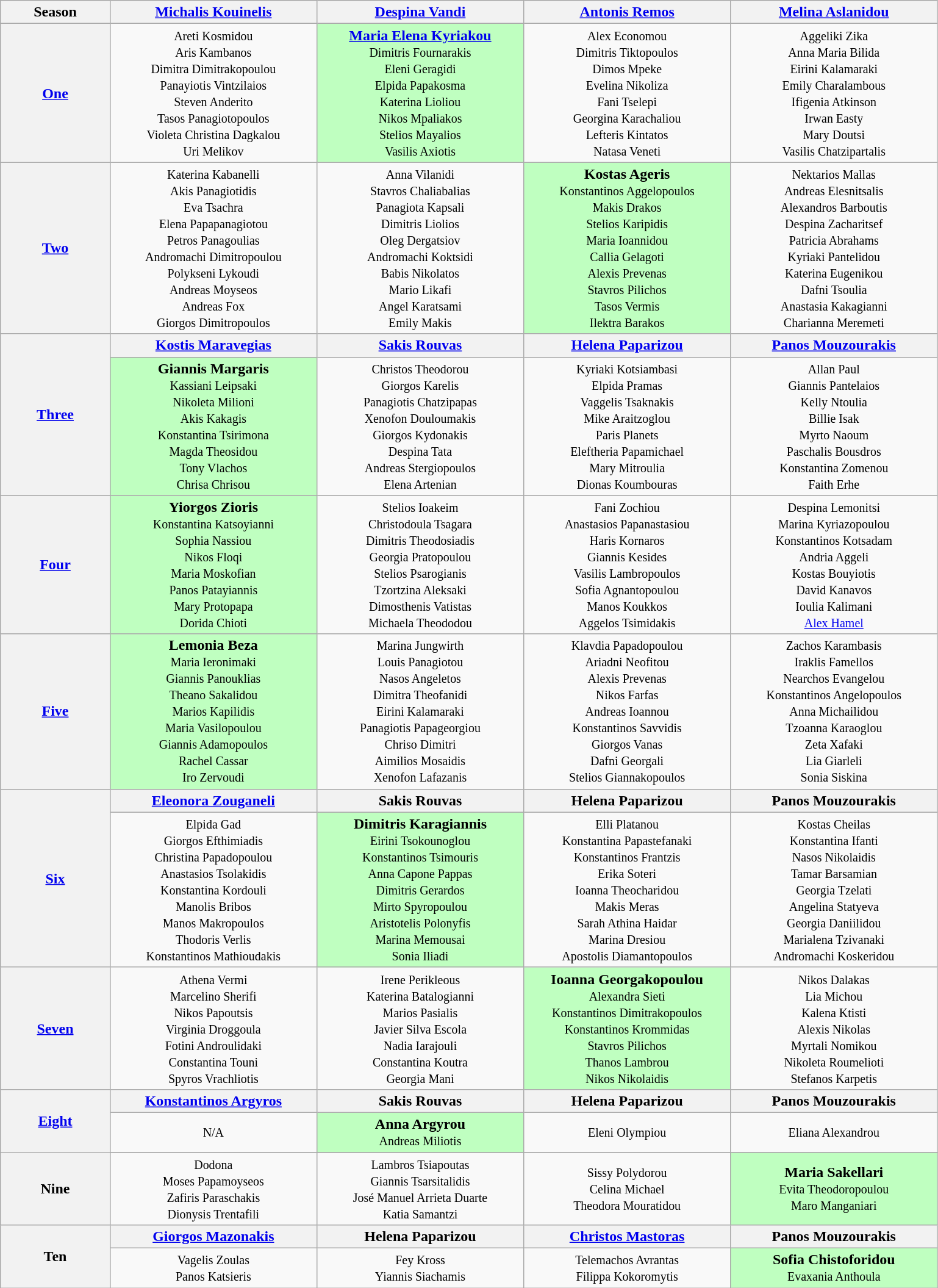<table class="wikitable nowrap" style="text-align:center">
<tr>
<th style="width:9%;" scope="col">Season</th>
<th style="width:17%;" scope="col"><a href='#'>Michalis Kouinelis</a></th>
<th style="width:17%;" scope="col"><a href='#'>Despina Vandi</a></th>
<th style="width:17%;" scope="col"><a href='#'>Antonis Remos</a></th>
<th style="width:17%;" scope="col"><a href='#'>Melina Aslanidou</a></th>
</tr>
<tr>
<th scope="row"><a href='#'>One</a></th>
<td><small>Areti Kosmidou<br>Aris Kambanos<br>Dimitra Dimitrakopoulou<br>Panayiotis Vintzilaios<br>Steven Anderito<br>Tasos Panagiotopoulos<br>Violeta Christina Dagkalou<br>Uri Melikov</small></td>
<td style="background-color:#BFFFC0;"><strong><a href='#'>Maria Elena Kyriakou</a></strong><br><small>Dimitris Fournarakis<br>Eleni Geragidi<br>Elpida Papakosma<br>Katerina Lioliou<br>Nikos Mpaliakos<br>Stelios Mayalios<br>Vasilis Axiotis</small></td>
<td><small>Alex Economou<br>Dimitris Tiktopoulos<br>Dimos Mpeke<br>Evelina Nikoliza<br>Fani Tselepi<br>Georgina Karachaliou<br>Lefteris Kintatos<br>Natasa Veneti</small></td>
<td><small>Aggeliki Zika<br>Anna Maria Bilida<br>Eirini Kalamaraki<br>Emily Charalambous<br>Ifigenia Atkinson<br>Irwan Easty<br>Mary Doutsi<br>Vasilis Chatzipartalis</small></td>
</tr>
<tr>
<th scope="row"><a href='#'>Two</a></th>
<td><small>Katerina Kabanelli<br>Akis Panagiotidis<br>Eva Tsachra<br>Elena Papapanagiotou<br>Petros Panagoulias<br>Andromachi Dimitropoulou<br>Polykseni Lykoudi<br>Andreas Moyseos<br>Andreas Fox<br>Giorgos Dimitropoulos</small></td>
<td><small>Anna Vilanidi<br>Stavros Chaliabalias<br>Panagiota Kapsali<br>Dimitris Liolios<br>Oleg Dergatsiov<br>Andromachi Koktsidi<br>Babis Nikolatos<br>Mario Likafi<br>Angel Karatsami<br>Emily Makis</small></td>
<td style="background-color:#BFFFC0;"><strong>Kostas Ageris</strong><br><small>Konstantinos Aggelopoulos<br>Makis Drakos<br>Stelios Karipidis<br>Maria Ioannidou<br>Callia Gelagoti<br>Alexis Prevenas<br>Stavros Pilichos<br>Tasos Vermis<br>Ilektra Barakos</small></td>
<td><small>Nektarios Mallas<br>Andreas Elesnitsalis<br>Alexandros Barboutis<br>Despina Zacharitsef<br>Patricia Abrahams<br>Kyriaki Pantelidou<br>Katerina Eugenikou<br>Dafni Tsoulia<br>Anastasia Kakagianni<br>Charianna Meremeti</small></td>
</tr>
<tr>
<th rowspan=2 scope="row"><a href='#'>Three</a></th>
<th style="width:17%;" scope="col"><a href='#'>Kostis Maravegias</a></th>
<th style="width:17%;" scope="col"><a href='#'>Sakis Rouvas</a></th>
<th style="width:17%;" scope="col"><a href='#'>Helena Paparizou</a></th>
<th style="width:17%;" scope="col"><a href='#'>Panos Mouzourakis</a></th>
</tr>
<tr>
<td style="background-color:#BFFFC0;"><strong>Giannis Margaris</strong><br><small>Kassiani Leipsaki<br>Nikoleta Milioni<br>Akis Kakagis<br>Konstantina Tsirimona<br>Magda Theosidou<br>Tony Vlachos<br>Chrisa Chrisou</small></td>
<td><small>Christos Theodorou<br>Giorgos Karelis<br>Panagiotis Chatzipapas<br>Xenofon Douloumakis<br>Giorgos Kydonakis<br>Despina Tata<br>Andreas Stergiopoulos<br>Elena Artenian</small></td>
<td><small>Kyriaki Kotsiambasi<br>Elpida Pramas<br>Vaggelis Tsaknakis<br>Mike Araitzoglou<br>Paris Planets<br>Eleftheria Papamichael<br>Mary Mitroulia<br>Dionas Koumbouras</small></td>
<td><small>Allan Paul<br>Giannis Pantelaios<br>Kelly Ntoulia<br>Billie Isak<br>Myrto Naoum<br>Paschalis Bousdros<br>Konstantina Zomenou<br>Faith Erhe</small></td>
</tr>
<tr>
<th scope="row"><a href='#'>Four</a></th>
<td style="background-color:#BFFFC0;"><strong>Yiorgos Zioris</strong><br><small>Konstantina Katsoyianni<br>Sophia Nassiou<br>Nikos Floqi<br>Maria Moskofian<br>Panos Patayiannis<br>Mary Protopapa<br>Dorida Chioti</small></td>
<td><small>Stelios Ioakeim<br>Christodoula Tsagara<br>Dimitris Theodosiadis<br>Georgia Pratopoulou<br>Stelios Psarogianis<br>Tzortzina Aleksaki<br>Dimosthenis Vatistas<br>Michaela Theododou</small></td>
<td><small>Fani Zochiou<br>Anastasios Papanastasiou<br>Haris Kornaros<br>Giannis Kesides<br>Vasilis Lambropoulos<br>Sofia Agnantopoulou<br>Manos Koukkos<br>Aggelos Tsimidakis</small></td>
<td><small>Despina Lemonitsi<br>Marina Kyriazopoulou<br>Konstantinos Kotsadam<br>Andria Aggeli<br>Kostas Bouyiotis<br>David Kanavos<br>Ioulia Kalimani<br><a href='#'>Alex Hamel</a></small></td>
</tr>
<tr>
<th scope="row"><a href='#'>Five</a></th>
<td style="background-color:#BFFFC0;"><strong>Lemonia Beza</strong><br><small>Maria Ieronimaki<br>Giannis Panouklias<br>Theano Sakalidou<br>Marios Kapilidis<br>Maria Vasilopoulou<br>Giannis Adamopoulos<br>Rachel Cassar<br>Iro Zervoudi</small></td>
<td><small>Marina Jungwirth<br>Louis Panagiotou<br>Nasos Angeletos<br>Dimitra Theofanidi<br>Eirini Kalamaraki<br>Panagiotis Papageorgiou<br>Chriso Dimitri<br>Aimilios Mosaidis<br>Xenofon Lafazanis</small></td>
<td><small>Klavdia Papadopoulou<br>Ariadni Neofitou<br>Alexis Prevenas<br>Nikos Farfas<br>Andreas Ioannou<br>Konstantinos Savvidis<br>Giorgos Vanas<br>Dafni Georgali<br>Stelios Giannakopoulos</small></td>
<td><small>Zachos Karambasis<br>Iraklis Famellos<br>Nearchos Evangelou<br>Konstantinos Angelopoulos<br>Anna Michailidou<br>Tzoanna Karaoglou<br>Zeta Xafaki<br>Lia Giarleli<br>Sonia Siskina</small></td>
</tr>
<tr>
<th rowspan=2 scope="row"><a href='#'>Six</a></th>
<th style="width:17%;" scope="col"><a href='#'>Eleonora Zouganeli</a></th>
<th style="width:17%;" scope="col">Sakis Rouvas</th>
<th style="width:17%;" scope="col">Helena Paparizou</th>
<th style="width:17%;" scope="col">Panos Mouzourakis</th>
</tr>
<tr>
<td><small>Elpida Gad<br>Giorgos Efthimiadis<br>Christina Papadopoulou<br>Anastasios Tsolakidis<br>Konstantina Kordouli<br>Manolis Bribos<br>Manos Makropoulos<br>Thodoris Verlis<br>Konstantinos Mathioudakis</small></td>
<td style="background-color:#BFFFC0;"><strong>Dimitris Karagiannis</strong><br><small>Eirini Tsokounoglou<br>Konstantinos Tsimouris<br>Anna Capone Pappas<br>Dimitris Gerardos<br>Mirto Spyropoulou<br>Aristotelis Polonyfis<br>Marina Memousai<br>Sonia Iliadi</small></td>
<td><small>Elli Platanou<br>Konstantina Papastefanaki<br>Konstantinos Frantzis<br>Erika Soteri<br>Ioanna Theocharidou<br>Makis Meras<br>Sarah Athina Haidar<br>Marina Dresiou<br>Apostolis Diamantopoulos</small></td>
<td><small>Kostas Cheilas<br>Konstantina Ifanti<br>Nasos Nikolaidis<br>Tamar Barsamian<br>Georgia Tzelati<br>Angelina Statyeva<br>Georgia Daniilidou<br>Marialena Tzivanaki<br>Andromachi Koskeridou</small></td>
</tr>
<tr>
<th scope="row"><a href='#'>Seven</a></th>
<td><small>Athena Vermi<br>Marcelino Sherifi<br>Nikos Papoutsis<br>Virginia Droggoula<br>Fotini Androulidaki<br>Constantina Touni<br>Spyros Vrachliotis</small></td>
<td><small>Irene Perikleous<br>Katerina Batalogianni<br>Marios Pasialis<br>Javier Silva Escola<br>Nadia Iarajouli<br>Constantina Koutra<br>Georgia Mani</small></td>
<td style="background-color:#BFFFC0;"><strong>Ioanna Georgakopoulou</strong><br><small>Alexandra Sieti<br>Konstantinos Dimitrakopoulos<br>Konstantinos Krommidas<br>Stavros Pilichos<br>Thanos Lambrou<br>Nikos Nikolaidis</small></td>
<td><small>Nikos Dalakas<br>Lia Michou<br>Kalena Ktisti<br>Alexis Nikolas<br>Myrtali Nomikou<br>Nikoleta Roumelioti<br>Stefanos Karpetis</small></td>
</tr>
<tr>
<th rowspan="2" scope="row"><a href='#'>Eight</a></th>
<th scope="col"><a href='#'>Konstantinos Argyros</a></th>
<th scope="col">Sakis Rouvas</th>
<th scope="col">Helena Paparizou</th>
<th scope="col">Panos Mouzourakis</th>
</tr>
<tr>
<td><small>N/A</small></td>
<td style="background-color:#BFFFC0;"><strong>Anna Argyrou</strong><br><small>Andreas Miliotis</small></td>
<td><small>Eleni Olympiou</small></td>
<td><small>Eliana Alexandrou</small></td>
</tr>
<tr>
<th rowspan="2" scope="row">Nine</th>
</tr>
<tr>
<td><small>Dodona<br>Moses Papamoyseos<br>Zafiris Paraschakis<br>Dionysis Trentafili</small></td>
<td><small>Lambros Tsiapoutas<br>Giannis Tsarsitalidis<br>José Manuel Arrieta Duarte<br>Katia Samantzi</small></td>
<td><small>Sissy Polydorou<br>Celina Michael<br>Theodora Mouratidou</small></td>
<td style="background-color:#BFFFC0;"><strong>Maria Sakellari</strong><br><small>Evita Theodoropoulou<br>Maro Manganiari</small></td>
</tr>
<tr>
<th rowspan="2" scope="row">Ten</th>
<th scope="col"><a href='#'>Giorgos Mazonakis</a></th>
<th scope="col">Helena Paparizou</th>
<th scope="col"><a href='#'>Christos Mastoras</a></th>
<th scope="col">Panos Mouzourakis</th>
</tr>
<tr>
<td><small>Vagelis Zoulas<br>Panos Katsieris</small></td>
<td><small>Fey Kross<br>Yiannis Siachamis</small></td>
<td><small>Telemachos Avrantas<br>Filippa Kokoromytis</small></td>
<td style="background-color:#BFFFC0;"><strong>Sofia Chistoforidou	</strong><br><small>Evaxania Anthoula</small></td>
</tr>
</table>
